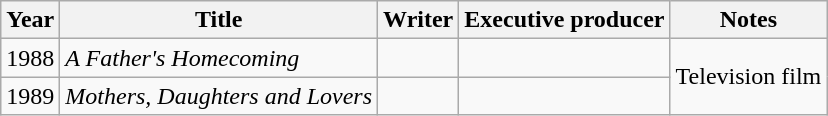<table class="wikitable sortable">
<tr>
<th>Year</th>
<th>Title</th>
<th>Writer</th>
<th>Executive producer</th>
<th>Notes</th>
</tr>
<tr>
<td>1988</td>
<td><em>A Father's Homecoming</em></td>
<td></td>
<td></td>
<td rowspan=2>Television film</td>
</tr>
<tr>
<td>1989</td>
<td><em>Mothers, Daughters and Lovers</em></td>
<td></td>
<td></td>
</tr>
</table>
